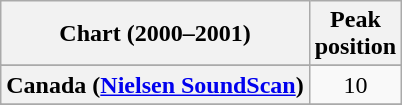<table class="wikitable sortable plainrowheaders" style="text-align:center">
<tr>
<th>Chart (2000–2001)</th>
<th>Peak<br>position</th>
</tr>
<tr>
</tr>
<tr>
</tr>
<tr>
<th scope="row">Canada (<a href='#'>Nielsen SoundScan</a>)</th>
<td>10</td>
</tr>
<tr>
</tr>
<tr>
</tr>
<tr>
</tr>
<tr>
</tr>
<tr>
</tr>
</table>
